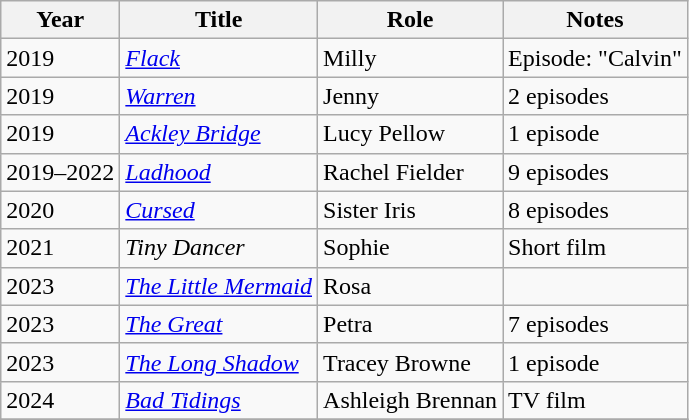<table class="wikitable sortable">
<tr>
<th>Year</th>
<th>Title</th>
<th>Role</th>
<th class="unsortable">Notes</th>
</tr>
<tr>
<td>2019</td>
<td><em><a href='#'>Flack</a></em></td>
<td>Milly</td>
<td>Episode: "Calvin"</td>
</tr>
<tr>
<td>2019</td>
<td><em><a href='#'>Warren</a></em></td>
<td>Jenny</td>
<td>2 episodes</td>
</tr>
<tr>
<td>2019</td>
<td><em><a href='#'>Ackley Bridge</a></em></td>
<td>Lucy Pellow</td>
<td>1 episode</td>
</tr>
<tr>
<td>2019–2022</td>
<td><em><a href='#'>Ladhood</a></em></td>
<td>Rachel Fielder</td>
<td>9 episodes</td>
</tr>
<tr>
<td>2020</td>
<td><em><a href='#'>Cursed</a></em></td>
<td>Sister Iris</td>
<td>8 episodes</td>
</tr>
<tr>
<td>2021</td>
<td><em>Tiny Dancer</em></td>
<td>Sophie</td>
<td>Short film</td>
</tr>
<tr>
<td>2023</td>
<td><em><a href='#'>The Little Mermaid</a></em></td>
<td>Rosa</td>
<td></td>
</tr>
<tr>
<td>2023</td>
<td><em><a href='#'>The Great</a></em></td>
<td>Petra</td>
<td>7 episodes</td>
</tr>
<tr>
<td>2023</td>
<td><em><a href='#'>The Long Shadow</a></em></td>
<td>Tracey Browne</td>
<td>1 episode</td>
</tr>
<tr>
<td>2024</td>
<td><em><a href='#'>Bad Tidings</a></em></td>
<td>Ashleigh Brennan</td>
<td>TV film</td>
</tr>
<tr>
</tr>
</table>
